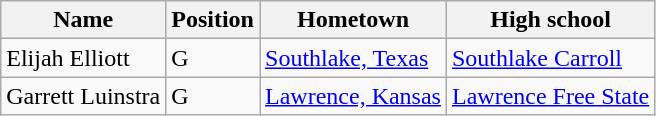<table class="wikitable">
<tr>
<th>Name</th>
<th>Position</th>
<th>Hometown</th>
<th>High school</th>
</tr>
<tr>
<td>Elijah Elliott</td>
<td>G</td>
<td><a href='#'>Southlake, Texas</a></td>
<td><a href='#'>Southlake Carroll</a></td>
</tr>
<tr>
<td>Garrett Luinstra</td>
<td>G</td>
<td><a href='#'>Lawrence, Kansas</a></td>
<td><a href='#'>Lawrence Free State</a></td>
</tr>
</table>
